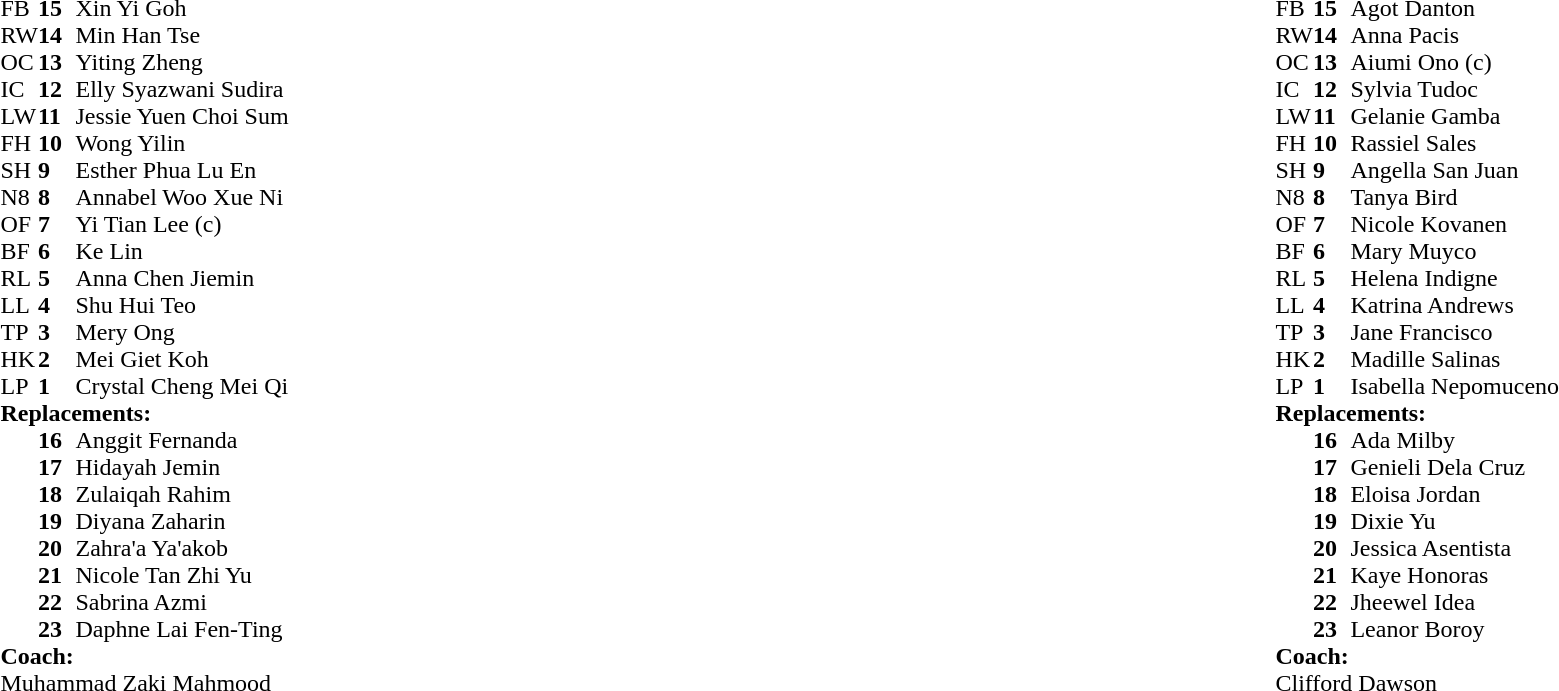<table style="width:100%">
<tr>
<td style="vertical-align:top; width:50%"><br><table cellpadding="0" cellspacing="0">
<tr>
<th width="25"></th>
<th width="25"></th>
</tr>
<tr>
<td>FB</td>
<td><strong>15</strong></td>
<td>Xin Yi Goh</td>
<td></td>
<td></td>
</tr>
<tr>
<td>RW</td>
<td><strong>14</strong></td>
<td>Min Han Tse</td>
<td></td>
<td></td>
</tr>
<tr>
<td>OC</td>
<td><strong>13</strong></td>
<td>Yiting Zheng</td>
<td></td>
<td></td>
</tr>
<tr>
<td>IC</td>
<td><strong>12</strong></td>
<td>Elly Syazwani Sudira</td>
<td></td>
<td></td>
</tr>
<tr>
<td>LW</td>
<td><strong>11</strong></td>
<td>Jessie Yuen Choi Sum</td>
<td></td>
<td></td>
</tr>
<tr>
<td>FH</td>
<td><strong>10</strong></td>
<td>Wong Yilin</td>
<td></td>
<td></td>
</tr>
<tr>
<td>SH</td>
<td><strong>9</strong></td>
<td>Esther Phua Lu En</td>
<td></td>
<td></td>
</tr>
<tr>
<td>N8</td>
<td><strong>8</strong></td>
<td>Annabel Woo Xue Ni</td>
<td></td>
<td></td>
</tr>
<tr>
<td>OF</td>
<td><strong>7</strong></td>
<td>Yi Tian Lee (c)</td>
<td></td>
<td></td>
</tr>
<tr>
<td>BF</td>
<td><strong>6</strong></td>
<td>Ke Lin</td>
<td></td>
<td></td>
</tr>
<tr>
<td>RL</td>
<td><strong>5</strong></td>
<td>Anna Chen Jiemin</td>
<td></td>
<td></td>
</tr>
<tr>
<td>LL</td>
<td><strong>4</strong></td>
<td>Shu Hui Teo</td>
<td></td>
<td></td>
</tr>
<tr>
<td>TP</td>
<td><strong>3</strong></td>
<td>Mery Ong</td>
<td></td>
<td></td>
</tr>
<tr>
<td>HK</td>
<td><strong>2</strong></td>
<td>Mei Giet Koh</td>
<td></td>
<td></td>
</tr>
<tr>
<td>LP</td>
<td><strong>1</strong></td>
<td>Crystal Cheng Mei Qi</td>
<td></td>
<td></td>
</tr>
<tr>
<td colspan="3"><strong>Replacements:</strong></td>
</tr>
<tr>
<td></td>
<td><strong>16</strong></td>
<td>Anggit Fernanda</td>
<td></td>
<td></td>
</tr>
<tr>
<td></td>
<td><strong>17</strong></td>
<td>Hidayah Jemin</td>
<td></td>
<td></td>
</tr>
<tr>
<td></td>
<td><strong>18</strong></td>
<td>Zulaiqah Rahim</td>
<td></td>
<td></td>
</tr>
<tr>
<td></td>
<td><strong>19</strong></td>
<td>Diyana Zaharin</td>
<td></td>
<td></td>
</tr>
<tr>
<td></td>
<td><strong>20</strong></td>
<td>Zahra'a Ya'akob</td>
<td></td>
<td></td>
</tr>
<tr>
<td></td>
<td><strong>21</strong></td>
<td>Nicole Tan Zhi Yu</td>
<td></td>
<td></td>
</tr>
<tr>
<td></td>
<td><strong>22</strong></td>
<td>Sabrina Azmi</td>
<td></td>
<td></td>
</tr>
<tr>
<td></td>
<td><strong>23</strong></td>
<td>Daphne Lai Fen-Ting</td>
<td></td>
<td></td>
</tr>
<tr>
<td colspan="3"><strong>Coach:</strong></td>
</tr>
<tr>
<td colspan="4">Muhammad Zaki Mahmood</td>
</tr>
</table>
</td>
<td width="50%" valign="top"><br><table cellpadding="0" cellspacing="0" style="margin:auto">
<tr>
<th width="25"></th>
<th width="25"></th>
</tr>
<tr>
<td>FB</td>
<td><strong>15</strong></td>
<td>Agot Danton</td>
<td></td>
<td></td>
</tr>
<tr>
<td>RW</td>
<td><strong>14</strong></td>
<td>Anna Pacis</td>
<td></td>
<td></td>
</tr>
<tr>
<td>OC</td>
<td><strong>13</strong></td>
<td>Aiumi Ono (c)</td>
<td></td>
<td></td>
</tr>
<tr>
<td>IC</td>
<td><strong>12</strong></td>
<td>Sylvia Tudoc</td>
<td></td>
<td></td>
</tr>
<tr>
<td>LW</td>
<td><strong>11</strong></td>
<td>Gelanie Gamba</td>
<td></td>
<td></td>
</tr>
<tr>
<td>FH</td>
<td><strong>10</strong></td>
<td>Rassiel Sales</td>
<td></td>
<td></td>
</tr>
<tr>
<td>SH</td>
<td><strong>9</strong></td>
<td>Angella San Juan</td>
<td></td>
<td></td>
</tr>
<tr>
<td>N8</td>
<td><strong>8</strong></td>
<td>Tanya Bird</td>
<td></td>
<td></td>
</tr>
<tr>
<td>OF</td>
<td><strong>7</strong></td>
<td>Nicole Kovanen</td>
<td></td>
<td></td>
</tr>
<tr>
<td>BF</td>
<td><strong>6</strong></td>
<td>Mary Muyco</td>
<td></td>
<td></td>
</tr>
<tr>
<td>RL</td>
<td><strong>5</strong></td>
<td>Helena Indigne</td>
<td></td>
<td></td>
</tr>
<tr>
<td>LL</td>
<td><strong>4</strong></td>
<td>Katrina Andrews</td>
<td></td>
<td></td>
</tr>
<tr>
<td>TP</td>
<td><strong>3</strong></td>
<td>Jane Francisco</td>
<td></td>
<td></td>
</tr>
<tr>
<td>HK</td>
<td><strong>2</strong></td>
<td>Madille Salinas</td>
<td></td>
<td></td>
</tr>
<tr>
<td>LP</td>
<td><strong>1</strong></td>
<td>Isabella Nepomuceno</td>
<td></td>
<td></td>
</tr>
<tr>
<td colspan="3"><strong>Replacements:</strong></td>
</tr>
<tr>
<td></td>
<td><strong>16</strong></td>
<td>Ada Milby</td>
<td></td>
<td></td>
</tr>
<tr>
<td></td>
<td><strong>17</strong></td>
<td>Genieli Dela Cruz</td>
<td></td>
<td></td>
</tr>
<tr>
<td></td>
<td><strong>18</strong></td>
<td>Eloisa Jordan</td>
<td></td>
<td></td>
</tr>
<tr>
<td></td>
<td><strong>19</strong></td>
<td>Dixie Yu</td>
<td></td>
<td></td>
</tr>
<tr>
<td></td>
<td><strong>20</strong></td>
<td>Jessica Asentista</td>
<td></td>
<td></td>
</tr>
<tr>
<td></td>
<td><strong>21</strong></td>
<td>Kaye Honoras</td>
<td></td>
<td></td>
</tr>
<tr>
<td></td>
<td><strong>22</strong></td>
<td>Jheewel Idea</td>
<td></td>
<td></td>
</tr>
<tr>
<td></td>
<td><strong>23</strong></td>
<td>Leanor Boroy</td>
<td></td>
<td></td>
</tr>
<tr>
<td colspan="3"><strong>Coach:</strong></td>
</tr>
<tr>
<td colspan="4">Clifford Dawson</td>
</tr>
</table>
</td>
</tr>
</table>
